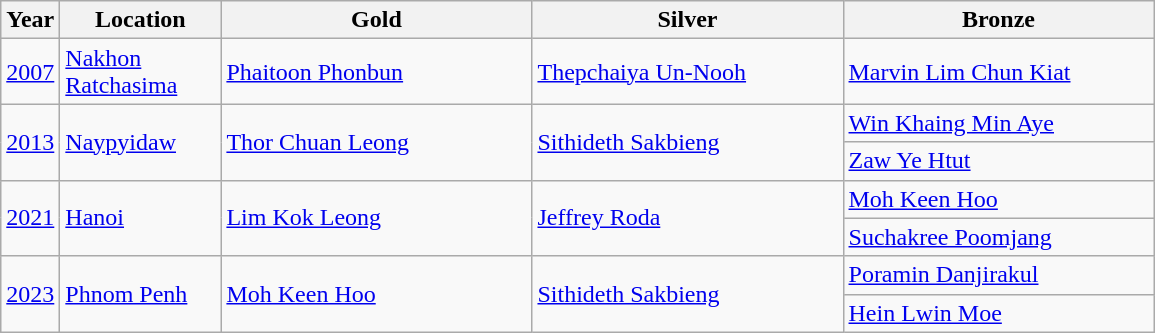<table class="wikitable">
<tr>
<th>Year</th>
<th width="100">Location</th>
<th width="200">Gold</th>
<th width="200">Silver</th>
<th width="200">Bronze</th>
</tr>
<tr>
<td><a href='#'>2007</a></td>
<td> <a href='#'>Nakhon Ratchasima</a></td>
<td> <a href='#'>Phaitoon Phonbun</a></td>
<td> <a href='#'>Thepchaiya Un-Nooh</a></td>
<td> <a href='#'>Marvin Lim Chun Kiat</a></td>
</tr>
<tr>
<td rowspan=2><a href='#'>2013</a></td>
<td rowspan=2> <a href='#'>Naypyidaw</a></td>
<td rowspan=2> <a href='#'>Thor Chuan Leong</a></td>
<td rowspan=2> <a href='#'>Sithideth Sakbieng</a></td>
<td> <a href='#'>Win Khaing Min Aye</a></td>
</tr>
<tr>
<td> <a href='#'>Zaw Ye Htut</a></td>
</tr>
<tr>
<td rowspan=2><a href='#'>2021</a></td>
<td rowspan=2> <a href='#'>Hanoi</a></td>
<td rowspan=2> <a href='#'>Lim Kok Leong</a></td>
<td rowspan=2> <a href='#'>Jeffrey Roda</a></td>
<td> <a href='#'>Moh Keen Hoo</a></td>
</tr>
<tr>
<td> <a href='#'>Suchakree Poomjang</a></td>
</tr>
<tr>
<td rowspan=2><a href='#'>2023</a></td>
<td rowspan=2> <a href='#'>Phnom Penh</a></td>
<td rowspan=2> <a href='#'>Moh Keen Hoo</a></td>
<td rowspan=2> <a href='#'>Sithideth Sakbieng</a></td>
<td> <a href='#'>Poramin Danjirakul</a></td>
</tr>
<tr>
<td> <a href='#'>Hein Lwin Moe</a></td>
</tr>
</table>
